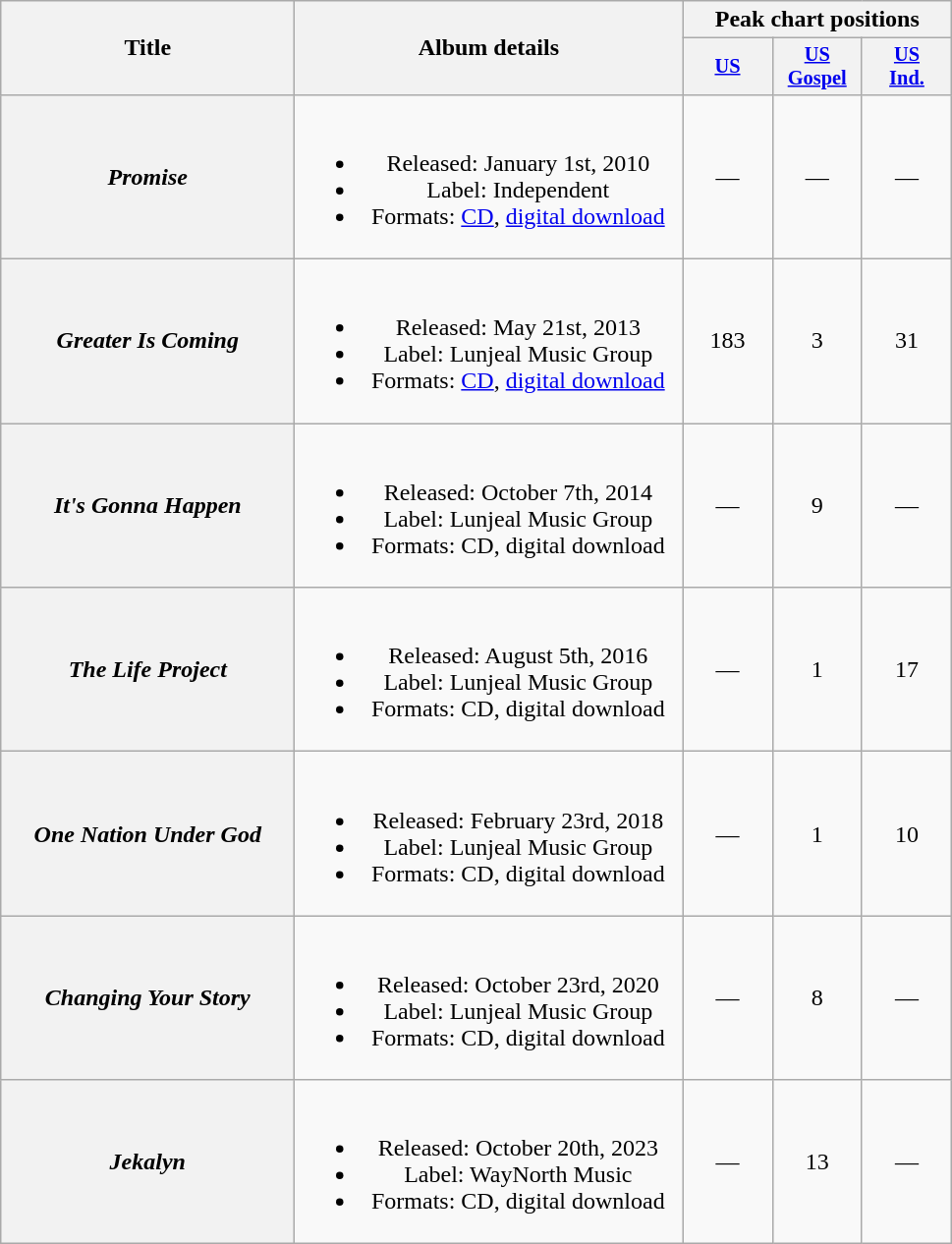<table class="wikitable plainrowheaders" style="text-align:center;" border="1">
<tr>
<th scope="col" rowspan="2" style="width:12em;">Title</th>
<th scope="col" rowspan="2" style="width:16em;">Album details</th>
<th colspan="3" scope="col">Peak chart positions</th>
</tr>
<tr>
<th scope="col" style="width:4em;font-size:85%;"><a href='#'>US</a><br></th>
<th scope="col" style="width:4em;font-size:85%;"><a href='#'>US<br>Gospel</a><br></th>
<th scope="col" style="width:4em;font-size:85%;"><a href='#'>US<br>Ind.</a><br></th>
</tr>
<tr>
<th scope="row"><em>Promise</em></th>
<td><br><ul><li>Released: January 1st, 2010</li><li>Label: Independent</li><li>Formats: <a href='#'>CD</a>, <a href='#'>digital download</a></li></ul></td>
<td>—</td>
<td>—</td>
<td>—</td>
</tr>
<tr>
<th scope="row"><em>Greater Is Coming</em></th>
<td><br><ul><li>Released: May 21st, 2013</li><li>Label: Lunjeal Music Group</li><li>Formats: <a href='#'>CD</a>, <a href='#'>digital download</a></li></ul></td>
<td>183</td>
<td>3</td>
<td>31</td>
</tr>
<tr>
<th scope="row"><em>It's Gonna Happen</em></th>
<td><br><ul><li>Released: October 7th, 2014</li><li>Label: Lunjeal Music Group</li><li>Formats: CD, digital download</li></ul></td>
<td>—</td>
<td>9</td>
<td>—</td>
</tr>
<tr>
<th scope="row"><em>The Life Project</em></th>
<td><br><ul><li>Released: August 5th, 2016</li><li>Label: Lunjeal Music Group</li><li>Formats: CD, digital download</li></ul></td>
<td>—</td>
<td>1</td>
<td>17</td>
</tr>
<tr>
<th scope="row"><em>One Nation Under God</em></th>
<td><br><ul><li>Released: February 23rd, 2018</li><li>Label: Lunjeal Music Group</li><li>Formats: CD, digital download</li></ul></td>
<td>—</td>
<td>1</td>
<td>10</td>
</tr>
<tr>
<th scope="row"><em>Changing Your Story</em></th>
<td><br><ul><li>Released: October 23rd, 2020</li><li>Label: Lunjeal Music Group</li><li>Formats: CD, digital download</li></ul></td>
<td>—</td>
<td>8</td>
<td>—</td>
</tr>
<tr>
<th scope="row"><em>Jekalyn</em></th>
<td><br><ul><li>Released: October 20th, 2023</li><li>Label: WayNorth Music</li><li>Formats: CD, digital download</li></ul></td>
<td>—</td>
<td>13</td>
<td>—</td>
</tr>
</table>
